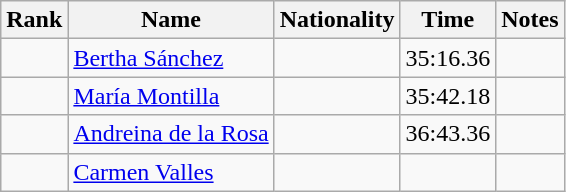<table class="wikitable sortable" style="text-align:center">
<tr>
<th>Rank</th>
<th>Name</th>
<th>Nationality</th>
<th>Time</th>
<th>Notes</th>
</tr>
<tr>
<td></td>
<td align=left><a href='#'>Bertha Sánchez</a></td>
<td align=left></td>
<td>35:16.36</td>
<td></td>
</tr>
<tr>
<td></td>
<td align=left><a href='#'>María Montilla</a></td>
<td align=left></td>
<td>35:42.18</td>
<td></td>
</tr>
<tr>
<td></td>
<td align=left><a href='#'>Andreina de la Rosa</a></td>
<td align=left></td>
<td>36:43.36</td>
<td></td>
</tr>
<tr>
<td></td>
<td align=left><a href='#'>Carmen Valles</a></td>
<td align=left></td>
<td></td>
<td></td>
</tr>
</table>
